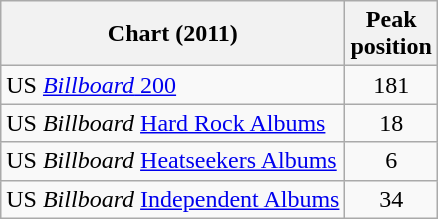<table class="wikitable sortable">
<tr>
<th>Chart (2011)</th>
<th>Peak<br>position</th>
</tr>
<tr>
<td>US <a href='#'><em>Billboard</em> 200</a></td>
<td style="text-align:center;">181</td>
</tr>
<tr>
<td>US <em>Billboard</em> <a href='#'>Hard Rock Albums</a></td>
<td style="text-align:center;">18</td>
</tr>
<tr>
<td>US <em>Billboard</em> <a href='#'>Heatseekers Albums</a></td>
<td style="text-align:center;">6</td>
</tr>
<tr>
<td>US <em>Billboard</em> <a href='#'>Independent Albums</a></td>
<td style="text-align:center;">34</td>
</tr>
</table>
